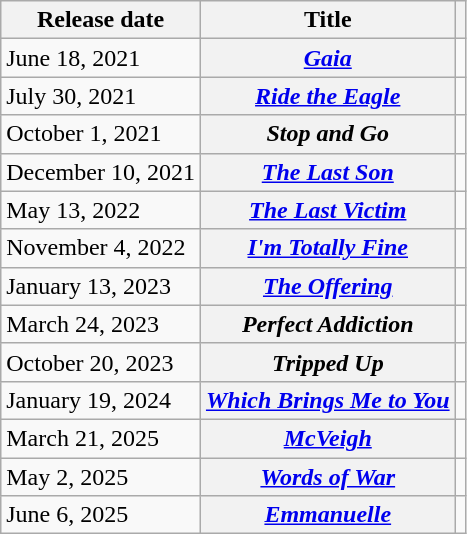<table class="wikitable sortable">
<tr>
<th>Release date</th>
<th>Title</th>
<th></th>
</tr>
<tr>
<td>June 18, 2021</td>
<th scope=row><em><a href='#'>Gaia</a></em></th>
<td align="center"></td>
</tr>
<tr>
<td>July 30, 2021</td>
<th scope=row><em><a href='#'>Ride the Eagle</a></em></th>
<td align="center"></td>
</tr>
<tr>
<td>October 1, 2021</td>
<th scope=row><em>Stop and Go</em></th>
<td align="center"></td>
</tr>
<tr>
<td>December 10, 2021</td>
<th scope=row><em><a href='#'>The Last Son</a></em></th>
<td align="center"></td>
</tr>
<tr>
<td>May 13, 2022</td>
<th scope=row><em><a href='#'>The Last Victim</a></em></th>
<td align="center"></td>
</tr>
<tr>
<td>November 4, 2022</td>
<th scope=row><em><a href='#'>I'm Totally Fine</a></em></th>
<td align="center"></td>
</tr>
<tr>
<td>January 13, 2023</td>
<th scope=row><em><a href='#'>The Offering</a></em></th>
<td align="center"></td>
</tr>
<tr>
<td>March 24, 2023</td>
<th scope=row><em>Perfect Addiction</em></th>
<td align="center"></td>
</tr>
<tr>
<td>October 20, 2023</td>
<th scope=row><em>Tripped Up</em></th>
<td align="center"></td>
</tr>
<tr>
<td>January 19, 2024</td>
<th scope=row><em><a href='#'>Which Brings Me to You</a></em></th>
<td align="center"></td>
</tr>
<tr>
<td>March 21, 2025</td>
<th scope=row><em><a href='#'>McVeigh</a></em></th>
<td align="center"></td>
</tr>
<tr>
<td>May 2, 2025</td>
<th scope=row><em><a href='#'>Words of War</a></em></th>
<td align="center"></td>
</tr>
<tr>
<td>June 6, 2025</td>
<th scope=row><em><a href='#'>Emmanuelle</a></em></th>
<td align="center"></td>
</tr>
</table>
